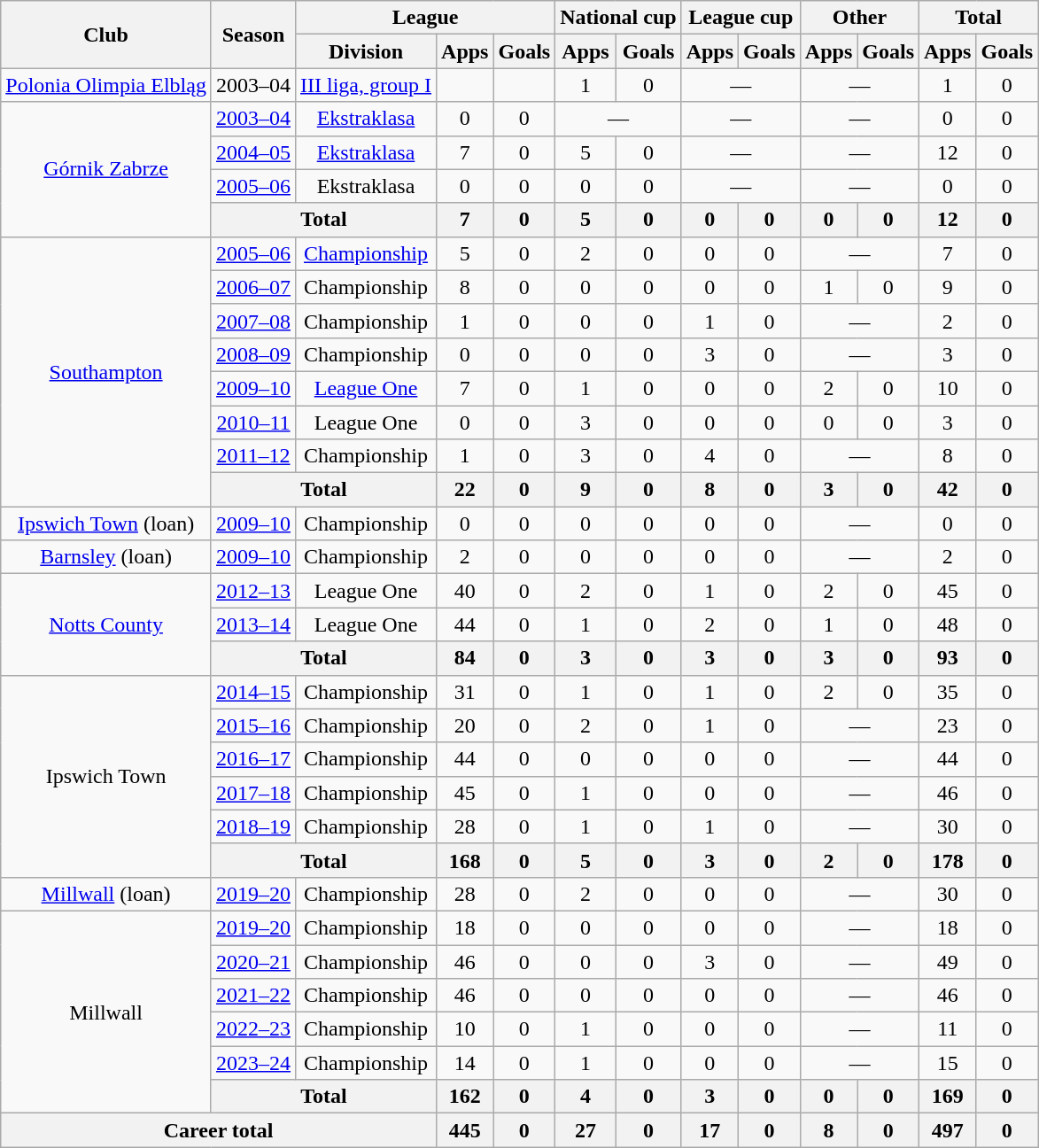<table class="wikitable" style="text-align:center">
<tr>
<th rowspan="2">Club</th>
<th rowspan="2">Season</th>
<th colspan="3">League</th>
<th colspan="2">National cup</th>
<th colspan="2">League cup</th>
<th colspan="2">Other</th>
<th colspan="2">Total</th>
</tr>
<tr>
<th>Division</th>
<th>Apps</th>
<th>Goals</th>
<th>Apps</th>
<th>Goals</th>
<th>Apps</th>
<th>Goals</th>
<th>Apps</th>
<th>Goals</th>
<th>Apps</th>
<th>Goals</th>
</tr>
<tr>
<td><a href='#'>Polonia Olimpia Elbląg</a></td>
<td>2003–04</td>
<td><a href='#'>III liga, group I</a></td>
<td></td>
<td></td>
<td>1</td>
<td>0</td>
<td colspan="2">—</td>
<td colspan="2">—</td>
<td>1</td>
<td>0</td>
</tr>
<tr>
<td rowspan="4"><a href='#'>Górnik Zabrze</a></td>
<td><a href='#'>2003–04</a></td>
<td><a href='#'>Ekstraklasa</a></td>
<td>0</td>
<td>0</td>
<td colspan="2">—</td>
<td colspan="2">—</td>
<td colspan="2">—</td>
<td>0</td>
<td>0</td>
</tr>
<tr>
<td><a href='#'>2004–05</a></td>
<td><a href='#'>Ekstraklasa</a></td>
<td>7</td>
<td>0</td>
<td>5</td>
<td>0</td>
<td colspan="2">—</td>
<td colspan="2">—</td>
<td>12</td>
<td>0</td>
</tr>
<tr>
<td><a href='#'>2005–06</a></td>
<td>Ekstraklasa</td>
<td>0</td>
<td>0</td>
<td>0</td>
<td>0</td>
<td colspan="2">—</td>
<td colspan="2">—</td>
<td>0</td>
<td>0</td>
</tr>
<tr>
<th colspan="2">Total</th>
<th>7</th>
<th>0</th>
<th>5</th>
<th>0</th>
<th>0</th>
<th>0</th>
<th>0</th>
<th>0</th>
<th>12</th>
<th>0</th>
</tr>
<tr>
<td rowspan="8"><a href='#'>Southampton</a></td>
<td><a href='#'>2005–06</a></td>
<td><a href='#'>Championship</a></td>
<td>5</td>
<td>0</td>
<td>2</td>
<td>0</td>
<td>0</td>
<td>0</td>
<td colspan="2">—</td>
<td>7</td>
<td>0</td>
</tr>
<tr>
<td><a href='#'>2006–07</a></td>
<td>Championship</td>
<td>8</td>
<td>0</td>
<td>0</td>
<td>0</td>
<td>0</td>
<td>0</td>
<td>1</td>
<td>0</td>
<td>9</td>
<td>0</td>
</tr>
<tr>
<td><a href='#'>2007–08</a></td>
<td>Championship</td>
<td>1</td>
<td>0</td>
<td>0</td>
<td>0</td>
<td>1</td>
<td>0</td>
<td colspan="2">—</td>
<td>2</td>
<td>0</td>
</tr>
<tr>
<td><a href='#'>2008–09</a></td>
<td>Championship</td>
<td>0</td>
<td>0</td>
<td>0</td>
<td>0</td>
<td>3</td>
<td>0</td>
<td colspan="2">—</td>
<td>3</td>
<td>0</td>
</tr>
<tr>
<td><a href='#'>2009–10</a></td>
<td><a href='#'>League One</a></td>
<td>7</td>
<td>0</td>
<td>1</td>
<td>0</td>
<td>0</td>
<td>0</td>
<td>2</td>
<td>0</td>
<td>10</td>
<td>0</td>
</tr>
<tr>
<td><a href='#'>2010–11</a></td>
<td>League One</td>
<td>0</td>
<td>0</td>
<td>3</td>
<td>0</td>
<td>0</td>
<td>0</td>
<td>0</td>
<td>0</td>
<td>3</td>
<td>0</td>
</tr>
<tr>
<td><a href='#'>2011–12</a></td>
<td>Championship</td>
<td>1</td>
<td>0</td>
<td>3</td>
<td>0</td>
<td>4</td>
<td>0</td>
<td colspan="2">—</td>
<td>8</td>
<td>0</td>
</tr>
<tr>
<th colspan="2">Total</th>
<th>22</th>
<th>0</th>
<th>9</th>
<th>0</th>
<th>8</th>
<th>0</th>
<th>3</th>
<th>0</th>
<th>42</th>
<th>0</th>
</tr>
<tr>
<td><a href='#'>Ipswich Town</a> (loan)</td>
<td><a href='#'>2009–10</a></td>
<td>Championship</td>
<td>0</td>
<td>0</td>
<td>0</td>
<td>0</td>
<td>0</td>
<td>0</td>
<td colspan="2">—</td>
<td>0</td>
<td>0</td>
</tr>
<tr>
<td><a href='#'>Barnsley</a> (loan)</td>
<td><a href='#'>2009–10</a></td>
<td>Championship</td>
<td>2</td>
<td>0</td>
<td>0</td>
<td>0</td>
<td>0</td>
<td>0</td>
<td colspan="2">—</td>
<td>2</td>
<td>0</td>
</tr>
<tr>
<td rowspan="3"><a href='#'>Notts County</a></td>
<td><a href='#'>2012–13</a></td>
<td>League One</td>
<td>40</td>
<td>0</td>
<td>2</td>
<td>0</td>
<td>1</td>
<td>0</td>
<td>2</td>
<td>0</td>
<td>45</td>
<td>0</td>
</tr>
<tr>
<td><a href='#'>2013–14</a></td>
<td>League One</td>
<td>44</td>
<td>0</td>
<td>1</td>
<td>0</td>
<td>2</td>
<td>0</td>
<td>1</td>
<td>0</td>
<td>48</td>
<td>0</td>
</tr>
<tr>
<th colspan="2">Total</th>
<th>84</th>
<th>0</th>
<th>3</th>
<th>0</th>
<th>3</th>
<th>0</th>
<th>3</th>
<th>0</th>
<th>93</th>
<th>0</th>
</tr>
<tr>
<td rowspan="6">Ipswich Town</td>
<td><a href='#'>2014–15</a></td>
<td>Championship</td>
<td>31</td>
<td>0</td>
<td>1</td>
<td>0</td>
<td>1</td>
<td>0</td>
<td>2</td>
<td>0</td>
<td>35</td>
<td>0</td>
</tr>
<tr>
<td><a href='#'>2015–16</a></td>
<td>Championship</td>
<td>20</td>
<td>0</td>
<td>2</td>
<td>0</td>
<td>1</td>
<td>0</td>
<td colspan="2">—</td>
<td>23</td>
<td>0</td>
</tr>
<tr>
<td><a href='#'>2016–17</a></td>
<td>Championship</td>
<td>44</td>
<td>0</td>
<td>0</td>
<td>0</td>
<td>0</td>
<td>0</td>
<td colspan="2">—</td>
<td>44</td>
<td>0</td>
</tr>
<tr>
<td><a href='#'>2017–18</a></td>
<td>Championship</td>
<td>45</td>
<td>0</td>
<td>1</td>
<td>0</td>
<td>0</td>
<td>0</td>
<td colspan="2">—</td>
<td>46</td>
<td>0</td>
</tr>
<tr>
<td><a href='#'>2018–19</a></td>
<td>Championship</td>
<td>28</td>
<td>0</td>
<td>1</td>
<td>0</td>
<td>1</td>
<td>0</td>
<td colspan="2">—</td>
<td>30</td>
<td>0</td>
</tr>
<tr>
<th colspan="2">Total</th>
<th>168</th>
<th>0</th>
<th>5</th>
<th>0</th>
<th>3</th>
<th>0</th>
<th>2</th>
<th>0</th>
<th>178</th>
<th>0</th>
</tr>
<tr>
<td><a href='#'>Millwall</a> (loan)</td>
<td><a href='#'>2019–20</a></td>
<td>Championship</td>
<td>28</td>
<td>0</td>
<td>2</td>
<td>0</td>
<td>0</td>
<td>0</td>
<td colspan="2">—</td>
<td>30</td>
<td>0</td>
</tr>
<tr>
<td rowspan="6">Millwall</td>
<td><a href='#'>2019–20</a></td>
<td>Championship</td>
<td>18</td>
<td>0</td>
<td>0</td>
<td>0</td>
<td>0</td>
<td>0</td>
<td colspan="2">—</td>
<td>18</td>
<td>0</td>
</tr>
<tr>
<td><a href='#'>2020–21</a></td>
<td>Championship</td>
<td>46</td>
<td>0</td>
<td>0</td>
<td>0</td>
<td>3</td>
<td>0</td>
<td colspan="2">—</td>
<td>49</td>
<td>0</td>
</tr>
<tr>
<td><a href='#'>2021–22</a></td>
<td>Championship</td>
<td>46</td>
<td>0</td>
<td>0</td>
<td>0</td>
<td>0</td>
<td>0</td>
<td colspan="2">—</td>
<td>46</td>
<td>0</td>
</tr>
<tr>
<td><a href='#'>2022–23</a></td>
<td>Championship</td>
<td>10</td>
<td>0</td>
<td>1</td>
<td>0</td>
<td>0</td>
<td>0</td>
<td colspan="2">—</td>
<td>11</td>
<td>0</td>
</tr>
<tr>
<td><a href='#'>2023–24</a></td>
<td>Championship</td>
<td>14</td>
<td>0</td>
<td>1</td>
<td>0</td>
<td>0</td>
<td>0</td>
<td colspan="2">—</td>
<td>15</td>
<td>0</td>
</tr>
<tr>
<th colspan="2">Total</th>
<th>162</th>
<th>0</th>
<th>4</th>
<th>0</th>
<th>3</th>
<th>0</th>
<th>0</th>
<th>0</th>
<th>169</th>
<th>0</th>
</tr>
<tr>
<th colspan="3">Career total</th>
<th>445</th>
<th>0</th>
<th>27</th>
<th>0</th>
<th>17</th>
<th>0</th>
<th>8</th>
<th>0</th>
<th>497</th>
<th>0</th>
</tr>
</table>
